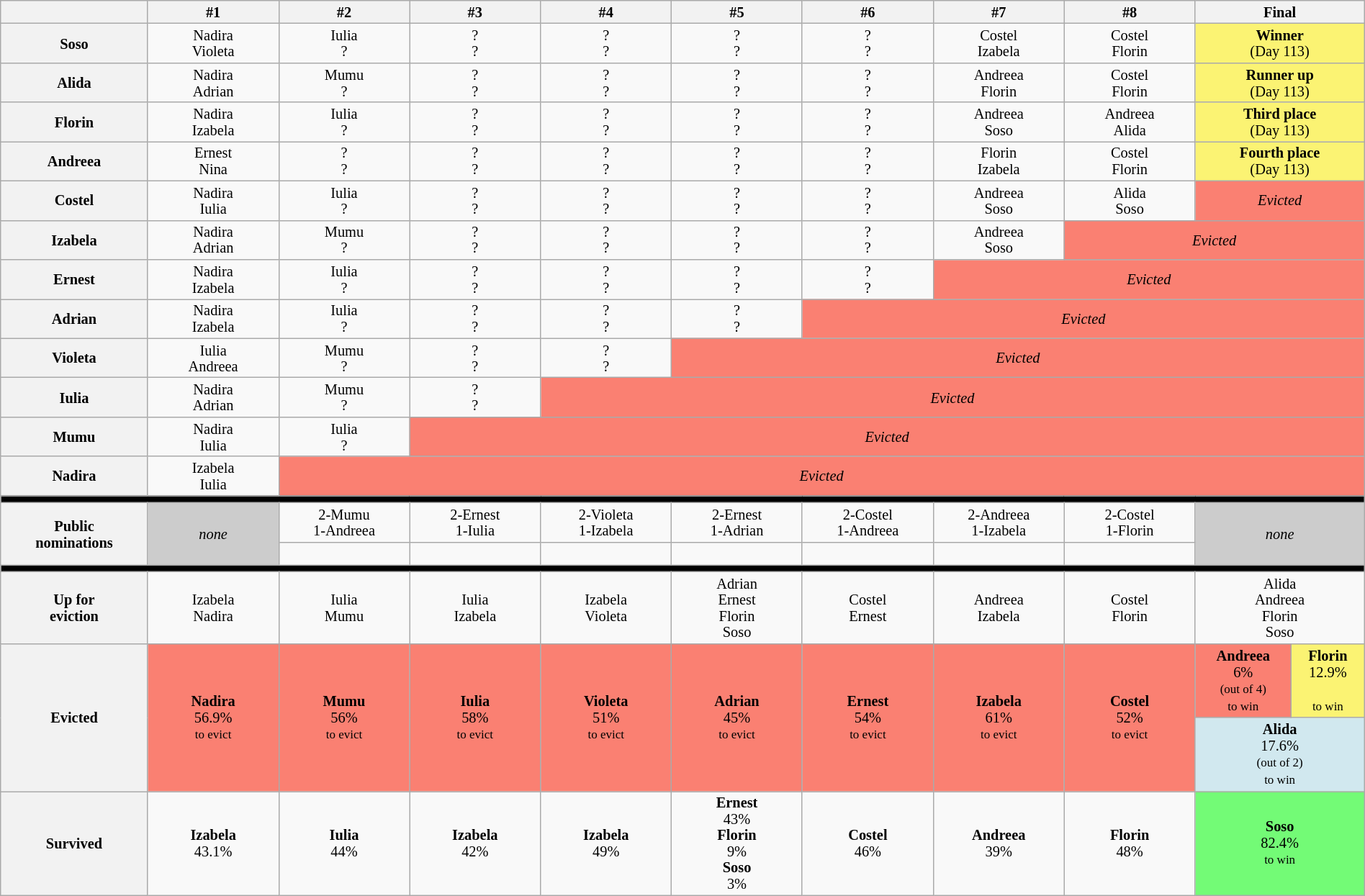<table class="wikitable" style="width:100%; text-align:center; font-size:85%; line-height:15px;">
<tr>
<th style="width: 5%;"></th>
<th style="width: 5%;">#1</th>
<th style="width: 5%;">#2</th>
<th style="width: 5%;">#3</th>
<th style="width: 5%;">#4</th>
<th style="width: 5%;">#5</th>
<th style="width: 5%;">#6</th>
<th style="width: 5%;">#7</th>
<th style="width: 5%;">#8</th>
<th style="width: 5%" colspan="2">Final</th>
</tr>
<tr>
<th>Soso</th>
<td>Nadira<br>Violeta</td>
<td>Iulia<br>?</td>
<td>?<br>?</td>
<td>?<br>?</td>
<td>?<br>?</td>
<td>?<br>?</td>
<td>Costel<br>Izabela</td>
<td>Costel<br>Florin</td>
<td style="background:#FBF373" colspan=2><strong>Winner</strong><br>(Day 113)</td>
</tr>
<tr>
<th>Alida</th>
<td>Nadira<br>Adrian</td>
<td>Mumu<br>?</td>
<td>?<br>?</td>
<td>?<br>?</td>
<td>?<br>?</td>
<td>?<br>?</td>
<td>Andreea<br>Florin</td>
<td>Costel<br>Florin</td>
<td style="background:#FBF373" colspan=2><strong>Runner up</strong><br>(Day 113)</td>
</tr>
<tr>
<th>Florin</th>
<td>Nadira<br>Izabela</td>
<td>Iulia<br>?</td>
<td>?<br>?</td>
<td>?<br>?</td>
<td>?<br>?</td>
<td>?<br>?</td>
<td>Andreea<br>Soso</td>
<td>Andreea<br>Alida</td>
<td style="background:#FBF373" colspan=2><strong>Third place</strong><br>(Day 113)</td>
</tr>
<tr>
<th>Andreea</th>
<td>Ernest<br>Nina</td>
<td>?<br>?</td>
<td>?<br>?</td>
<td>?<br>?</td>
<td>?<br>?</td>
<td>?<br>?</td>
<td>Florin<br>Izabela</td>
<td>Costel<br>Florin</td>
<td style="background:#FBF373" colspan=2><strong>Fourth place</strong><br>(Day 113)</td>
</tr>
<tr>
<th>Costel</th>
<td>Nadira<br>Iulia</td>
<td>Iulia<br>?</td>
<td>?<br>?</td>
<td>?<br>?</td>
<td>?<br>?</td>
<td>?<br>?</td>
<td>Andreea<br>Soso</td>
<td>Alida<br>Soso</td>
<td style="background:#fa8072;" colspan="2"><em>Evicted</em></td>
</tr>
<tr>
<th>Izabela</th>
<td>Nadira<br>Adrian</td>
<td>Mumu<br>?</td>
<td>?<br>?</td>
<td>?<br>?</td>
<td>?<br>?</td>
<td>?<br>?</td>
<td>Andreea<br>Soso</td>
<td style="background:#fa8072;" colspan="3"><em>Evicted</em></td>
</tr>
<tr>
<th>Ernest</th>
<td>Nadira<br>Izabela</td>
<td>Iulia<br>?</td>
<td>?<br>?</td>
<td>?<br>?</td>
<td>?<br>?</td>
<td>?<br>?</td>
<td style="background:#fa8072;" colspan="4"><em>Evicted</em></td>
</tr>
<tr>
<th>Adrian</th>
<td>Nadira<br>Izabela</td>
<td>Iulia<br>?</td>
<td>?<br>?</td>
<td>?<br>?</td>
<td>?<br>?</td>
<td style="background:#fa8072;" colspan="5"><em>Evicted</em></td>
</tr>
<tr>
<th>Violeta</th>
<td>Iulia<br>Andreea</td>
<td>Mumu<br>?</td>
<td>?<br>?</td>
<td>?<br>?</td>
<td style="background:#fa8072;" colspan="6"><em>Evicted</em></td>
</tr>
<tr>
<th>Iulia</th>
<td>Nadira<br>Adrian</td>
<td>Mumu<br>?</td>
<td>?<br>?</td>
<td style="background:#fa8072;" colspan="7"><em>Evicted</em></td>
</tr>
<tr>
<th>Mumu</th>
<td>Nadira<br>Iulia</td>
<td>Iulia<br>?</td>
<td style="background:#fa8072;" colspan="8"><em>Evicted</em></td>
</tr>
<tr>
<th>Nadira</th>
<td>Izabela<br>Iulia</td>
<td style="background:#fa8072;" colspan="9"><em>Evicted</em></td>
</tr>
<tr>
<td style="background:black;" colspan="11"></td>
</tr>
<tr>
<th rowspan="2">Public<br>nominations</th>
<td style="background:#ccc;" rowspan="2"><em>none</em></td>
<td>2-Mumu<br>1-Andreea</td>
<td>2-Ernest<br>1-Iulia</td>
<td>2-Violeta<br>1-Izabela</td>
<td>2-Ernest<br>1-Adrian</td>
<td>2-Costel<br>1-Andreea</td>
<td>2-Andreea<br>1-Izabela</td>
<td>2-Costel<br>1-Florin</td>
<td rowspan="2" colspan="2" style="background:#ccc;"><em>none</em></td>
</tr>
<tr>
<td><br></td>
<td><br></td>
<td><br></td>
<td><br></td>
<td><br></td>
<td><br></td>
<td><br></td>
</tr>
<tr>
<td style="background:black;" colspan="11"></td>
</tr>
<tr>
<th>Up for<br>eviction</th>
<td>Izabela<br>Nadira</td>
<td>Iulia<br>Mumu</td>
<td>Iulia<br>Izabela</td>
<td>Izabela<br>Violeta</td>
<td>Adrian<br>Ernest<br>Florin<br>Soso</td>
<td>Costel<br>Ernest</td>
<td>Andreea<br>Izabela</td>
<td>Costel<br>Florin</td>
<td colspan=2>Alida<br>Andreea<br>Florin<br>Soso</td>
</tr>
<tr>
<th rowspan=2>Evicted</th>
<td style="background:#fa8072;" rowspan=2><strong>Nadira</strong><br>56.9%<br><small>to evict</small></td>
<td style="background:#fa8072;" rowspan=2><strong>Mumu</strong><br>56%<br><small>to evict</small></td>
<td style="background:#fa8072;" rowspan=2><strong>Iulia</strong><br>58%<br><small>to evict</small></td>
<td style="background:#fa8072;" rowspan=2><strong>Violeta</strong><br>51%<br><small>to evict</small></td>
<td style="background:#fa8072;" rowspan=2><strong>Adrian</strong><br>45%<br><small>to evict</small></td>
<td style="background:#fa8072;" rowspan=2><strong>Ernest</strong><br>54%<br><small>to evict</small></td>
<td style="background:#fa8072;" rowspan=2><strong>Izabela</strong><br>61%<br><small>to evict</small></td>
<td style="background:#fa8072;" rowspan=2><strong>Costel</strong><br>52%<br><small>to evict</small></td>
<td style="background:#FA8072"><strong>Andreea</strong><br>6%<br><small>(out of 4)<br>to win</small></td>
<td style="background:#FBF373"><strong>Florin</strong><br>12.9%<br><small><br>to win</small></td>
</tr>
<tr>
<td colspan=2 style="background:#D1E8EF"><strong>Alida</strong><br> 17.6%<br><small>(out of 2)<br>to win</small></td>
</tr>
<tr>
<th>Survived</th>
<td><strong>Izabela</strong><br>43.1%</td>
<td><strong>Iulia</strong><br>44%</td>
<td><strong>Izabela</strong><br>42%</td>
<td><strong>Izabela</strong><br>49%</td>
<td><strong>Ernest</strong><br>43%<br><strong>Florin</strong><br>9%<br><strong>Soso</strong><br>3%</td>
<td><strong>Costel</strong><br>46%</td>
<td><strong>Andreea</strong><br>39%</td>
<td><strong>Florin</strong><br>48%</td>
<td colspan=2 style="background:#73FB76"><strong>Soso</strong><br>82.4%<br><small>to win</small></td>
</tr>
</table>
